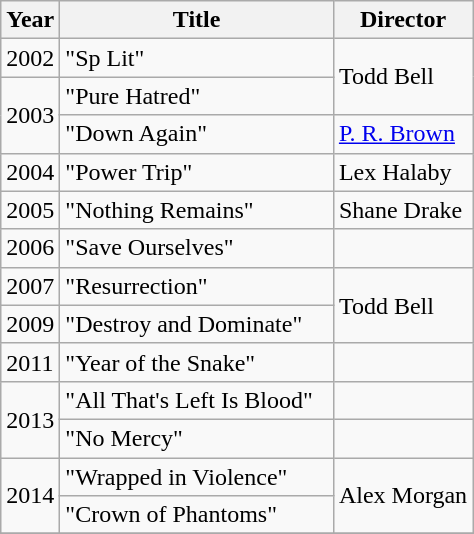<table class="wikitable">
<tr>
<th>Year</th>
<th style="width:175px;">Title</th>
<th>Director</th>
</tr>
<tr>
<td>2002</td>
<td>"Sp Lit"</td>
<td rowspan="2">Todd Bell</td>
</tr>
<tr>
<td rowspan="2">2003</td>
<td>"Pure Hatred"</td>
</tr>
<tr>
<td>"Down Again"</td>
<td><a href='#'>P. R. Brown</a></td>
</tr>
<tr>
<td>2004</td>
<td>"Power Trip"</td>
<td>Lex Halaby</td>
</tr>
<tr>
<td>2005</td>
<td>"Nothing Remains"</td>
<td>Shane Drake</td>
</tr>
<tr>
<td>2006</td>
<td>"Save Ourselves"</td>
<td></td>
</tr>
<tr>
<td>2007</td>
<td>"Resurrection"</td>
<td rowspan="2">Todd Bell</td>
</tr>
<tr>
<td>2009</td>
<td>"Destroy and Dominate"</td>
</tr>
<tr>
<td>2011</td>
<td>"Year of the Snake"</td>
<td></td>
</tr>
<tr>
<td rowspan="2">2013</td>
<td>"All That's Left Is Blood"</td>
<td></td>
</tr>
<tr>
<td>"No Mercy"</td>
<td></td>
</tr>
<tr>
<td rowspan="2">2014</td>
<td>"Wrapped in Violence"</td>
<td rowspan="2">Alex Morgan</td>
</tr>
<tr>
<td>"Crown of Phantoms"</td>
</tr>
<tr>
</tr>
</table>
